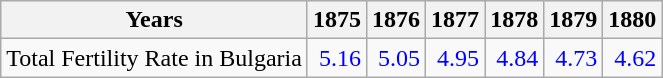<table class="wikitable " style="text-align:right">
<tr>
<th>Years</th>
<th>1875</th>
<th>1876</th>
<th>1877</th>
<th>1878</th>
<th>1879</th>
<th>1880</th>
</tr>
<tr>
<td align="left">Total Fertility Rate in Bulgaria</td>
<td style="text-align:right; color:blue;">5.16</td>
<td style="text-align:right; color:blue;">5.05</td>
<td style="text-align:right; color:blue;">4.95</td>
<td style="text-align:right; color:blue;">4.84</td>
<td style="text-align:right; color:blue;">4.73</td>
<td style="text-align:right; color:blue;">4.62</td>
</tr>
</table>
